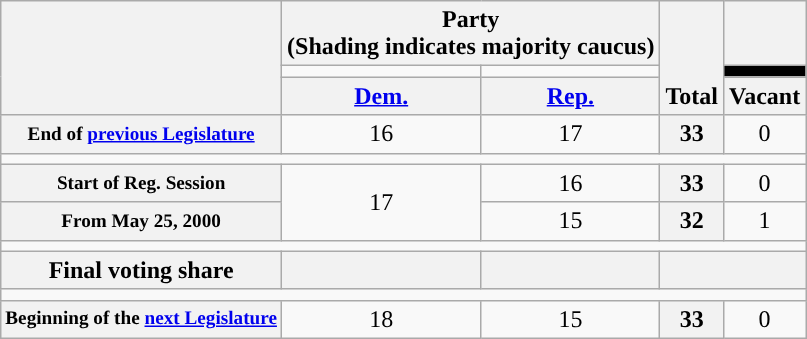<table class=wikitable style="text-align:center">
<tr style="vertical-align:bottom;">
<th rowspan=3></th>
<th colspan=2>Party <div>(Shading indicates majority caucus)</div></th>
<th rowspan=3>Total</th>
<th></th>
</tr>
<tr style="height:5px">
<td style="background-color:"></td>
<td style="background-color:"></td>
<td style="background:black;"></td>
</tr>
<tr>
<th><a href='#'>Dem.</a></th>
<th><a href='#'>Rep.</a></th>
<th>Vacant</th>
</tr>
<tr>
<th style="font-size:80%;">End of <a href='#'>previous Legislature</a></th>
<td>16</td>
<td>17</td>
<th>33</th>
<td>0</td>
</tr>
<tr>
<td colspan=5></td>
</tr>
<tr>
<th style="font-size:80%;">Start of Reg. Session</th>
<td rowspan="2" >17</td>
<td>16</td>
<th>33</th>
<td>0</td>
</tr>
<tr>
<th style="font-size:80%;">From May 25, 2000</th>
<td>15</td>
<th>32</th>
<td>1</td>
</tr>
<tr>
<td colspan=5></td>
</tr>
<tr>
<th>Final voting share</th>
<th></th>
<th></th>
<th colspan=2></th>
</tr>
<tr>
<td colspan=5></td>
</tr>
<tr>
<th style="font-size:80%;">Beginning of the <a href='#'>next Legislature</a></th>
<td>18</td>
<td>15</td>
<th>33</th>
<td>0</td>
</tr>
</table>
